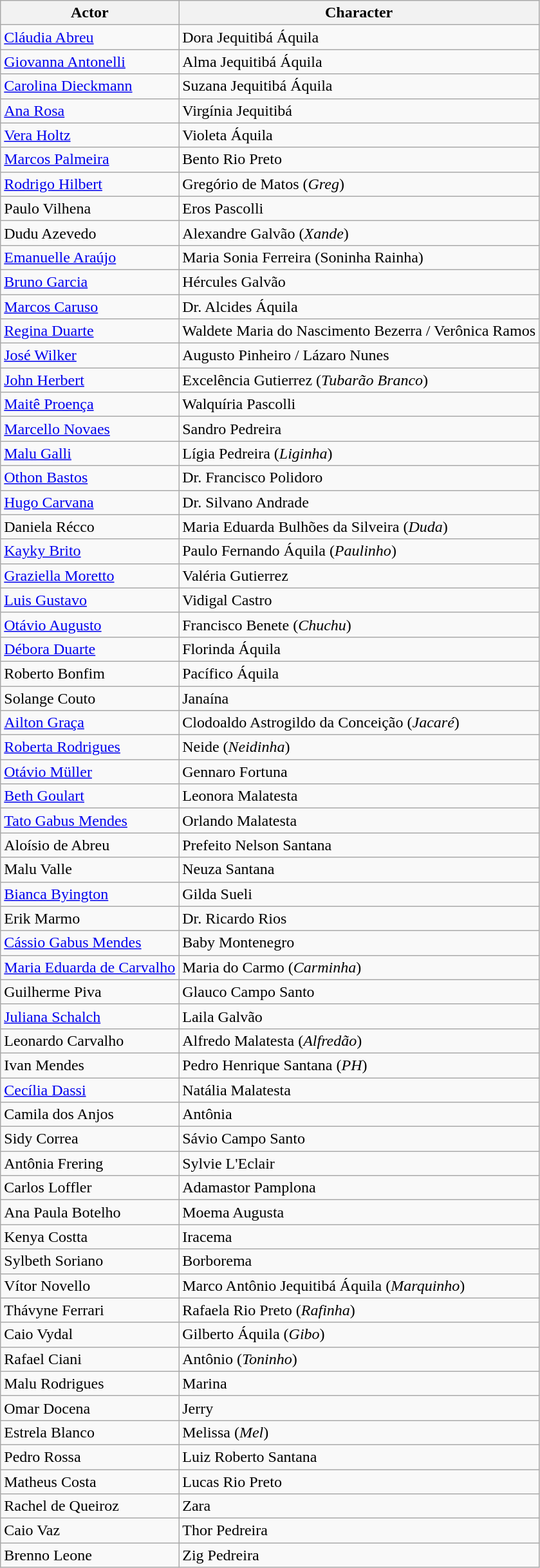<table class="wikitable sortable">
<tr>
<th>Actor</th>
<th>Character</th>
</tr>
<tr>
<td><a href='#'>Cláudia Abreu</a></td>
<td>Dora Jequitibá Áquila</td>
</tr>
<tr>
<td><a href='#'>Giovanna Antonelli</a></td>
<td>Alma Jequitibá Áquila</td>
</tr>
<tr>
<td><a href='#'>Carolina Dieckmann</a></td>
<td>Suzana Jequitibá Áquila</td>
</tr>
<tr>
<td><a href='#'>Ana Rosa</a></td>
<td>Virgínia Jequitibá</td>
</tr>
<tr>
<td><a href='#'>Vera Holtz</a></td>
<td>Violeta Áquila</td>
</tr>
<tr>
<td><a href='#'>Marcos Palmeira</a></td>
<td>Bento Rio Preto</td>
</tr>
<tr>
<td><a href='#'>Rodrigo Hilbert</a></td>
<td>Gregório de Matos (<em>Greg</em>)</td>
</tr>
<tr>
<td>Paulo Vilhena</td>
<td>Eros Pascolli</td>
</tr>
<tr>
<td>Dudu Azevedo</td>
<td>Alexandre Galvão (<em>Xande</em>)</td>
</tr>
<tr>
<td><a href='#'>Emanuelle Araújo</a></td>
<td>Maria Sonia Ferreira (Soninha Rainha)</td>
</tr>
<tr>
<td><a href='#'>Bruno Garcia</a></td>
<td>Hércules Galvão</td>
</tr>
<tr>
<td><a href='#'>Marcos Caruso</a></td>
<td>Dr. Alcides Áquila</td>
</tr>
<tr>
<td><a href='#'>Regina Duarte</a></td>
<td>Waldete Maria do Nascimento Bezerra / Verônica Ramos</td>
</tr>
<tr>
<td><a href='#'>José Wilker</a></td>
<td>Augusto Pinheiro / Lázaro Nunes</td>
</tr>
<tr>
<td><a href='#'>John Herbert</a></td>
<td>Excelência Gutierrez (<em>Tubarão Branco</em>)</td>
</tr>
<tr>
<td><a href='#'>Maitê Proença</a></td>
<td>Walquíria Pascolli</td>
</tr>
<tr>
<td><a href='#'>Marcello Novaes</a></td>
<td>Sandro Pedreira</td>
</tr>
<tr>
<td><a href='#'>Malu Galli</a></td>
<td>Lígia Pedreira (<em>Liginha</em>)</td>
</tr>
<tr>
<td><a href='#'>Othon Bastos</a></td>
<td>Dr. Francisco Polidoro</td>
</tr>
<tr>
<td><a href='#'>Hugo Carvana</a></td>
<td>Dr. Silvano Andrade</td>
</tr>
<tr>
<td>Daniela Récco</td>
<td>Maria Eduarda Bulhões da Silveira (<em>Duda</em>)</td>
</tr>
<tr>
<td><a href='#'>Kayky Brito</a></td>
<td>Paulo Fernando Áquila (<em>Paulinho</em>)</td>
</tr>
<tr>
<td><a href='#'>Graziella Moretto</a></td>
<td>Valéria Gutierrez</td>
</tr>
<tr>
<td><a href='#'>Luis Gustavo</a></td>
<td>Vidigal Castro</td>
</tr>
<tr>
<td><a href='#'>Otávio Augusto</a></td>
<td>Francisco Benete (<em>Chuchu</em>)</td>
</tr>
<tr>
<td><a href='#'>Débora Duarte</a></td>
<td>Florinda Áquila</td>
</tr>
<tr>
<td>Roberto Bonfim</td>
<td>Pacífico Áquila</td>
</tr>
<tr>
<td>Solange Couto</td>
<td>Janaína</td>
</tr>
<tr>
<td><a href='#'>Ailton Graça</a></td>
<td>Clodoaldo Astrogildo da Conceição (<em>Jacaré</em>)</td>
</tr>
<tr>
<td><a href='#'>Roberta Rodrigues</a></td>
<td>Neide (<em>Neidinha</em>)</td>
</tr>
<tr>
<td><a href='#'>Otávio Müller</a></td>
<td>Gennaro Fortuna</td>
</tr>
<tr>
<td><a href='#'>Beth Goulart</a></td>
<td>Leonora Malatesta</td>
</tr>
<tr>
<td><a href='#'>Tato Gabus Mendes</a></td>
<td>Orlando Malatesta</td>
</tr>
<tr>
<td>Aloísio de Abreu</td>
<td>Prefeito Nelson Santana</td>
</tr>
<tr>
<td>Malu Valle</td>
<td>Neuza Santana</td>
</tr>
<tr>
<td><a href='#'>Bianca Byington</a></td>
<td>Gilda Sueli</td>
</tr>
<tr>
<td>Erik Marmo</td>
<td>Dr. Ricardo Rios</td>
</tr>
<tr>
<td><a href='#'>Cássio Gabus Mendes</a></td>
<td>Baby Montenegro</td>
</tr>
<tr>
<td><a href='#'>Maria Eduarda de Carvalho</a></td>
<td>Maria do Carmo  (<em>Carminha</em>)</td>
</tr>
<tr>
<td>Guilherme Piva</td>
<td>Glauco Campo Santo</td>
</tr>
<tr>
<td><a href='#'>Juliana Schalch</a></td>
<td>Laila Galvão</td>
</tr>
<tr>
<td>Leonardo Carvalho</td>
<td>Alfredo Malatesta (<em>Alfredão</em>)</td>
</tr>
<tr>
<td>Ivan Mendes</td>
<td>Pedro Henrique Santana (<em>PH</em>)</td>
</tr>
<tr>
<td><a href='#'>Cecília Dassi</a></td>
<td>Natália Malatesta</td>
</tr>
<tr>
<td>Camila dos Anjos</td>
<td>Antônia</td>
</tr>
<tr>
<td>Sidy Correa</td>
<td>Sávio Campo Santo</td>
</tr>
<tr>
<td>Antônia Frering</td>
<td>Sylvie L'Eclair</td>
</tr>
<tr>
<td>Carlos Loffler</td>
<td>Adamastor Pamplona</td>
</tr>
<tr>
<td>Ana Paula Botelho</td>
<td>Moema Augusta</td>
</tr>
<tr>
<td>Kenya Costta</td>
<td>Iracema</td>
</tr>
<tr>
<td>Sylbeth Soriano</td>
<td>Borborema</td>
</tr>
<tr>
<td>Vítor Novello</td>
<td>Marco Antônio Jequitibá Áquila (<em>Marquinho</em>)</td>
</tr>
<tr>
<td>Thávyne Ferrari</td>
<td>Rafaela Rio Preto (<em>Rafinha</em>)</td>
</tr>
<tr>
<td>Caio Vydal</td>
<td>Gilberto Áquila (<em>Gibo</em>)</td>
</tr>
<tr>
<td>Rafael Ciani</td>
<td>Antônio (<em>Toninho</em>)</td>
</tr>
<tr>
<td>Malu Rodrigues</td>
<td>Marina</td>
</tr>
<tr>
<td>Omar Docena</td>
<td>Jerry</td>
</tr>
<tr>
<td>Estrela Blanco</td>
<td>Melissa (<em>Mel</em>)</td>
</tr>
<tr>
<td>Pedro Rossa</td>
<td>Luiz Roberto Santana</td>
</tr>
<tr>
<td>Matheus Costa</td>
<td>Lucas Rio Preto</td>
</tr>
<tr>
<td>Rachel de Queiroz</td>
<td>Zara</td>
</tr>
<tr>
<td>Caio Vaz</td>
<td>Thor Pedreira</td>
</tr>
<tr>
<td>Brenno Leone</td>
<td>Zig Pedreira</td>
</tr>
</table>
